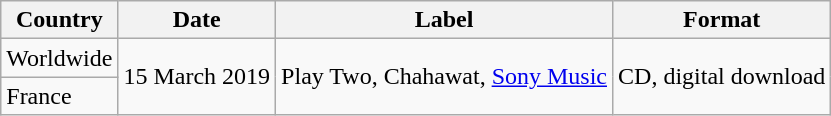<table class="wikitable">
<tr>
<th>Country</th>
<th>Date</th>
<th>Label</th>
<th>Format</th>
</tr>
<tr>
<td>Worldwide</td>
<td rowspan="2">15 March 2019</td>
<td rowspan="2">Play Two, Chahawat, <a href='#'>Sony Music</a></td>
<td rowspan="2">CD, digital download</td>
</tr>
<tr>
<td>France</td>
</tr>
</table>
